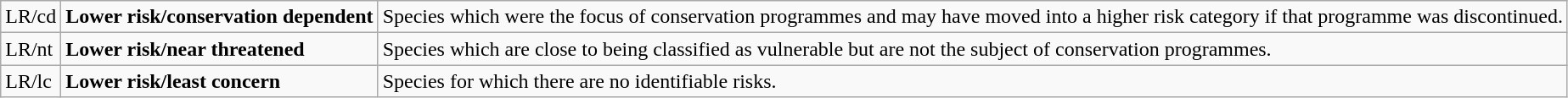<table class="wikitable" style="text-align:left">
<tr>
<td>LR/cd</td>
<td><strong>Lower risk/conservation dependent</strong></td>
<td>Species which were the focus of conservation programmes and may have moved into a higher risk category if that programme was discontinued.</td>
</tr>
<tr>
<td>LR/nt</td>
<td><strong>Lower risk/near threatened</strong></td>
<td>Species which are close to being classified as vulnerable but are not the subject of conservation programmes.</td>
</tr>
<tr>
<td>LR/lc</td>
<td><strong>Lower risk/least concern</strong></td>
<td>Species for which there are no identifiable risks.</td>
</tr>
</table>
